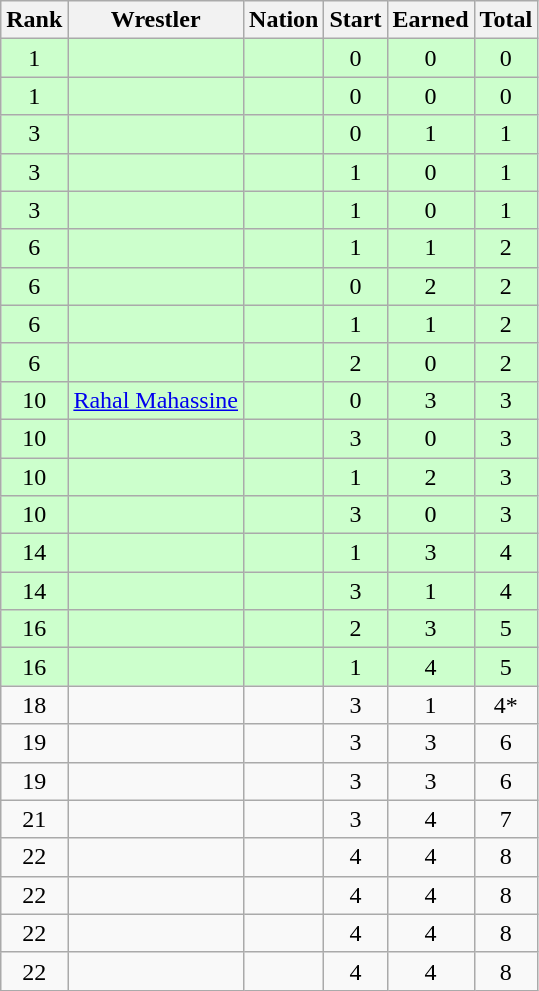<table class="wikitable sortable" style="text-align:center;">
<tr>
<th>Rank</th>
<th>Wrestler</th>
<th>Nation</th>
<th>Start</th>
<th>Earned</th>
<th>Total</th>
</tr>
<tr style="background:#cfc;">
<td>1</td>
<td align=left></td>
<td align=left></td>
<td>0</td>
<td>0</td>
<td>0</td>
</tr>
<tr style="background:#cfc;">
<td>1</td>
<td align=left></td>
<td align=left></td>
<td>0</td>
<td>0</td>
<td>0</td>
</tr>
<tr style="background:#cfc;">
<td>3</td>
<td align=left></td>
<td align=left></td>
<td>0</td>
<td>1</td>
<td>1</td>
</tr>
<tr style="background:#cfc;">
<td>3</td>
<td align=left></td>
<td align=left></td>
<td>1</td>
<td>0</td>
<td>1</td>
</tr>
<tr style="background:#cfc;">
<td>3</td>
<td align=left></td>
<td align=left></td>
<td>1</td>
<td>0</td>
<td>1</td>
</tr>
<tr style="background:#cfc;">
<td>6</td>
<td align=left></td>
<td align=left></td>
<td>1</td>
<td>1</td>
<td>2</td>
</tr>
<tr style="background:#cfc;">
<td>6</td>
<td align=left></td>
<td align=left></td>
<td>0</td>
<td>2</td>
<td>2</td>
</tr>
<tr style="background:#cfc;">
<td>6</td>
<td align=left></td>
<td align=left></td>
<td>1</td>
<td>1</td>
<td>2</td>
</tr>
<tr style="background:#cfc;">
<td>6</td>
<td align=left></td>
<td align=left></td>
<td>2</td>
<td>0</td>
<td>2</td>
</tr>
<tr style="background:#cfc;">
<td>10</td>
<td align=left><a href='#'>Rahal Mahassine</a></td>
<td align=left></td>
<td>0</td>
<td>3</td>
<td>3</td>
</tr>
<tr style="background:#cfc;">
<td>10</td>
<td align=left></td>
<td align=left></td>
<td>3</td>
<td>0</td>
<td>3</td>
</tr>
<tr style="background:#cfc;">
<td>10</td>
<td align=left></td>
<td align=left></td>
<td>1</td>
<td>2</td>
<td>3</td>
</tr>
<tr style="background:#cfc;">
<td>10</td>
<td align=left></td>
<td align=left></td>
<td>3</td>
<td>0</td>
<td>3</td>
</tr>
<tr style="background:#cfc;">
<td>14</td>
<td align=left></td>
<td align=left></td>
<td>1</td>
<td>3</td>
<td>4</td>
</tr>
<tr style="background:#cfc;">
<td>14</td>
<td align=left></td>
<td align=left></td>
<td>3</td>
<td>1</td>
<td>4</td>
</tr>
<tr style="background:#cfc;">
<td>16</td>
<td align=left></td>
<td align=left></td>
<td>2</td>
<td>3</td>
<td>5</td>
</tr>
<tr style="background:#cfc;">
<td>16</td>
<td align=left></td>
<td align=left></td>
<td>1</td>
<td>4</td>
<td>5</td>
</tr>
<tr>
<td>18</td>
<td align=left></td>
<td align=left></td>
<td>3</td>
<td>1</td>
<td>4*</td>
</tr>
<tr>
<td>19</td>
<td align=left></td>
<td align=left></td>
<td>3</td>
<td>3</td>
<td>6</td>
</tr>
<tr>
<td>19</td>
<td align=left></td>
<td align=left></td>
<td>3</td>
<td>3</td>
<td>6</td>
</tr>
<tr>
<td>21</td>
<td align=left></td>
<td align=left></td>
<td>3</td>
<td>4</td>
<td>7</td>
</tr>
<tr>
<td>22</td>
<td align=left></td>
<td align=left></td>
<td>4</td>
<td>4</td>
<td>8</td>
</tr>
<tr>
<td>22</td>
<td align=left></td>
<td align=left></td>
<td>4</td>
<td>4</td>
<td>8</td>
</tr>
<tr>
<td>22</td>
<td align=left></td>
<td align=left></td>
<td>4</td>
<td>4</td>
<td>8</td>
</tr>
<tr>
<td>22</td>
<td align=left></td>
<td align=left></td>
<td>4</td>
<td>4</td>
<td>8</td>
</tr>
</table>
